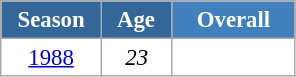<table class="wikitable" style="font-size:95%; text-align:center; border:grey solid 1px; border-collapse:collapse; background:#ffffff;">
<tr>
<th style="background-color:#369; color:white; width:60px;"> Season </th>
<th style="background-color:#369; color:white; width:40px;"> Age </th>
<th style="background-color:#4180be; color:white; width:75px;">Overall</th>
</tr>
<tr>
<td><a href='#'>1988</a></td>
<td><em>23</em></td>
<td></td>
</tr>
</table>
